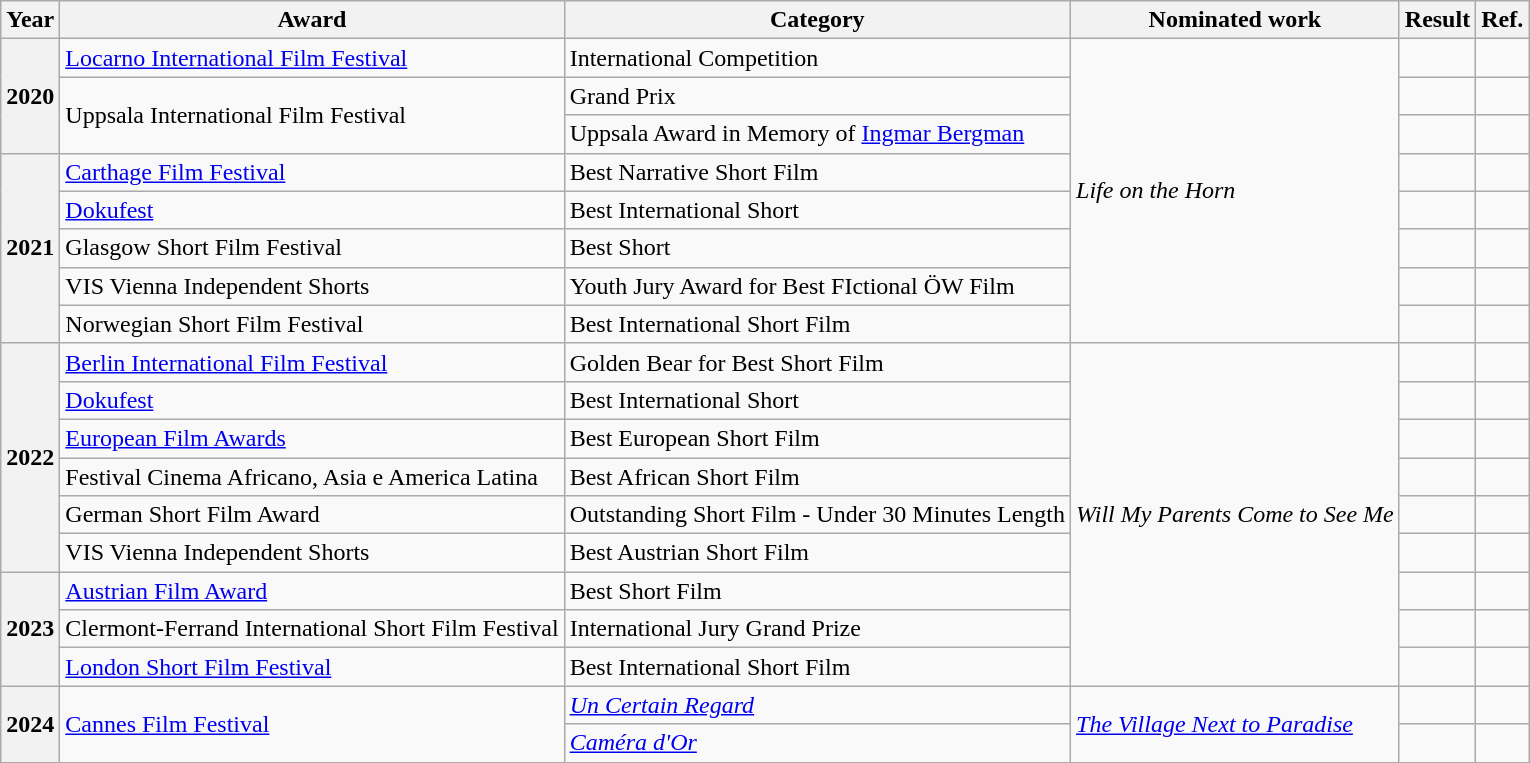<table class="wikitable sortable plainrowheaders">
<tr>
<th scope="col">Year</th>
<th scope="col">Award</th>
<th scope="col">Category</th>
<th scope="col">Nominated work</th>
<th scope="col">Result</th>
<th scope="col" class= "unsortable">Ref.</th>
</tr>
<tr>
<th scope="row" rowspan="3">2020</th>
<td><a href='#'>Locarno International Film Festival</a></td>
<td>International Competition</td>
<td rowspan="8"><em>Life on the Horn</em></td>
<td></td>
<td align="center"></td>
</tr>
<tr>
<td rowspan="2">Uppsala International Film Festival</td>
<td>Grand Prix</td>
<td></td>
<td align="center"></td>
</tr>
<tr>
<td>Uppsala Award in Memory of <a href='#'>Ingmar Bergman</a></td>
<td></td>
<td align="center"></td>
</tr>
<tr>
<th scope="row" rowspan="5">2021</th>
<td><a href='#'>Carthage Film Festival</a></td>
<td>Best Narrative Short Film</td>
<td></td>
<td align="center"></td>
</tr>
<tr>
<td><a href='#'>Dokufest</a></td>
<td>Best International Short</td>
<td></td>
<td align="center"></td>
</tr>
<tr>
<td>Glasgow Short Film Festival</td>
<td>Best Short</td>
<td></td>
<td align="center"></td>
</tr>
<tr>
<td>VIS Vienna Independent Shorts</td>
<td>Youth Jury Award for Best FIctional ÖW Film</td>
<td></td>
<td align="center"></td>
</tr>
<tr>
<td>Norwegian Short Film Festival</td>
<td>Best International Short Film</td>
<td></td>
<td align="center"></td>
</tr>
<tr>
<th scope="row" rowspan="6">2022</th>
<td><a href='#'>Berlin International Film Festival</a></td>
<td>Golden Bear for Best Short Film</td>
<td rowspan="9"><em>Will My Parents Come to See Me</em></td>
<td></td>
<td align="center"></td>
</tr>
<tr>
<td><a href='#'>Dokufest</a></td>
<td>Best International Short</td>
<td></td>
<td align="center"></td>
</tr>
<tr>
<td><a href='#'>European Film Awards</a></td>
<td>Best European Short Film</td>
<td></td>
<td align="center"></td>
</tr>
<tr>
<td>Festival Cinema Africano, Asia e America Latina</td>
<td>Best African Short Film</td>
<td></td>
<td align="center"></td>
</tr>
<tr>
<td>German Short Film Award</td>
<td>Outstanding Short Film - Under 30 Minutes Length</td>
<td></td>
<td align="center"></td>
</tr>
<tr>
<td>VIS Vienna Independent Shorts</td>
<td>Best Austrian Short Film</td>
<td align="center"></td>
</tr>
<tr>
<th scope="row" rowspan="3">2023</th>
<td><a href='#'>Austrian Film Award</a></td>
<td>Best Short Film</td>
<td></td>
<td align="center"></td>
</tr>
<tr>
<td>Clermont-Ferrand International Short Film Festival</td>
<td>International Jury Grand Prize</td>
<td></td>
<td align="center"></td>
</tr>
<tr>
<td><a href='#'>London Short Film Festival</a></td>
<td>Best International Short Film</td>
<td></td>
<td align="center"></td>
</tr>
<tr>
<th scope="row" rowspan="2">2024</th>
<td rowspan="2"><a href='#'>Cannes Film Festival</a></td>
<td><em><a href='#'>Un Certain Regard</a></em></td>
<td rowspan="2"><em><a href='#'>The Village Next to Paradise</a></em></td>
<td></td>
<td align="center"></td>
</tr>
<tr>
<td><em><a href='#'>Caméra d'Or</a></em></td>
<td></td>
<td align="center"></td>
</tr>
</table>
